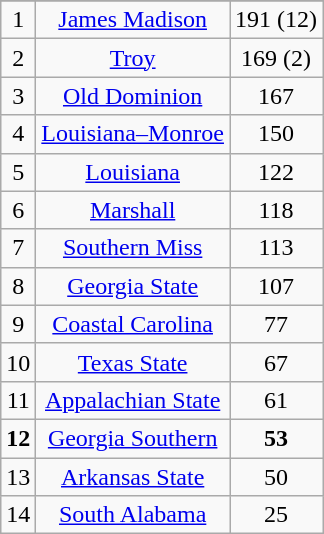<table class="wikitable" border="1">
<tr align=center>
</tr>
<tr align="center">
<td>1</td>
<td><a href='#'>James Madison</a></td>
<td>191 (12)</td>
</tr>
<tr align="center">
<td>2</td>
<td><a href='#'>Troy</a></td>
<td>169 (2)</td>
</tr>
<tr align="center">
<td>3</td>
<td><a href='#'>Old Dominion</a></td>
<td>167</td>
</tr>
<tr align="center">
<td>4</td>
<td><a href='#'>Louisiana–Monroe</a></td>
<td>150</td>
</tr>
<tr align="center">
<td>5</td>
<td><a href='#'>Louisiana</a></td>
<td>122</td>
</tr>
<tr align="center">
<td>6</td>
<td><a href='#'>Marshall</a></td>
<td>118</td>
</tr>
<tr align="center">
<td>7</td>
<td><a href='#'>Southern Miss</a></td>
<td>113</td>
</tr>
<tr align="center">
<td>8</td>
<td><a href='#'>Georgia State</a></td>
<td>107</td>
</tr>
<tr align="center">
<td>9</td>
<td><a href='#'>Coastal Carolina</a></td>
<td>77</td>
</tr>
<tr align="center">
<td>10</td>
<td><a href='#'>Texas State</a></td>
<td>67</td>
</tr>
<tr align="center">
<td>11</td>
<td><a href='#'>Appalachian State</a></td>
<td>61</td>
</tr>
<tr align="center">
<td><strong>12</strong></td>
<td><a href='#'>Georgia Southern</a></td>
<td><strong>53</strong></td>
</tr>
<tr align="center">
<td>13</td>
<td><a href='#'>Arkansas State</a></td>
<td>50</td>
</tr>
<tr align="center">
<td>14</td>
<td><a href='#'>South Alabama</a></td>
<td>25</td>
</tr>
</table>
